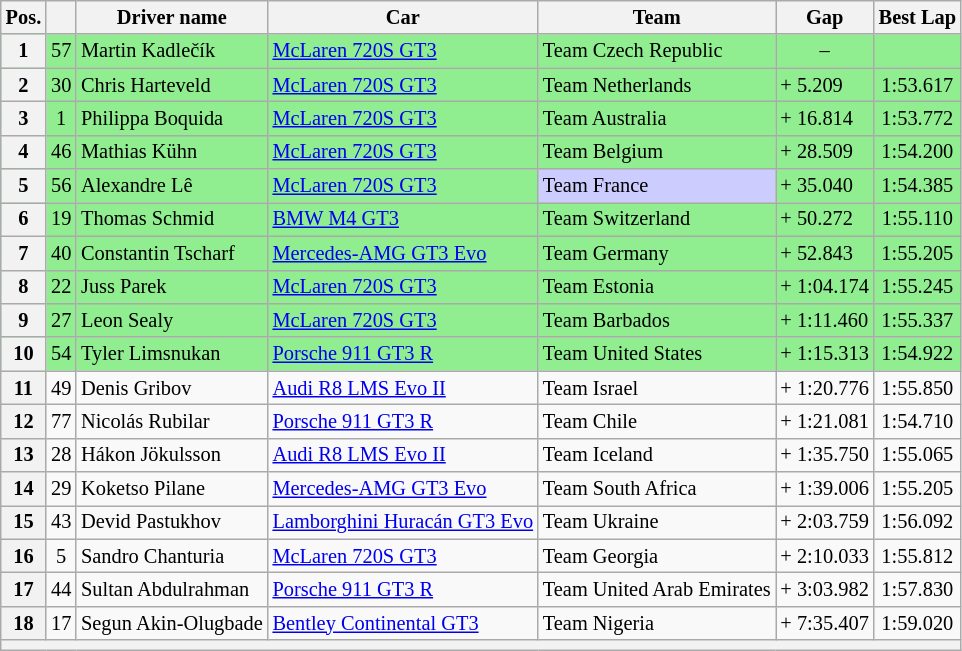<table class="wikitable" style="font-size: 85%;">
<tr>
<th scope="col">Pos.</th>
<th scope="col"></th>
<th scope="col">Driver name</th>
<th scope="col">Car</th>
<th scope="col">Team</th>
<th scope="col">Gap</th>
<th scope="col">Best Lap</th>
</tr>
<tr style="background:lightgreen;">
<th>1</th>
<td align="middle">57</td>
<td>Martin Kadlečík</td>
<td><a href='#'>McLaren 720S GT3</a></td>
<td> Team Czech Republic</td>
<td align="middle">–</td>
<td align="middle"></td>
</tr>
<tr style="background:lightgreen;">
<th>2</th>
<td align="middle">30</td>
<td>Chris Harteveld</td>
<td><a href='#'>McLaren 720S GT3</a></td>
<td> Team Netherlands</td>
<td>+ 5.209</td>
<td align="middle">1:53.617</td>
</tr>
<tr style="background:lightgreen;">
<th>3</th>
<td align="middle">1</td>
<td>Philippa Boquida</td>
<td><a href='#'>McLaren 720S GT3</a></td>
<td> Team Australia</td>
<td>+ 16.814</td>
<td align="middle">1:53.772</td>
</tr>
<tr style="background:lightgreen;">
<th>4</th>
<td align="middle">46</td>
<td>Mathias Kühn</td>
<td><a href='#'>McLaren 720S GT3</a></td>
<td> Team Belgium</td>
<td>+ 28.509</td>
<td align="middle">1:54.200</td>
</tr>
<tr style="background:lightgreen;">
<th>5</th>
<td align="middle">56</td>
<td>Alexandre Lê</td>
<td><a href='#'>McLaren 720S GT3</a></td>
<td style="background:#ccccff"> Team France</td>
<td>+ 35.040</td>
<td align="middle">1:54.385</td>
</tr>
<tr style="background:lightgreen;">
<th>6</th>
<td align="middle">19</td>
<td>Thomas Schmid</td>
<td><a href='#'>BMW M4 GT3</a></td>
<td> Team Switzerland</td>
<td>+ 50.272</td>
<td align="middle">1:55.110</td>
</tr>
<tr style="background:lightgreen;">
<th>7</th>
<td align="middle">40</td>
<td>Constantin Tscharf</td>
<td><a href='#'>Mercedes-AMG GT3 Evo</a></td>
<td> Team Germany</td>
<td>+ 52.843</td>
<td align="middle">1:55.205</td>
</tr>
<tr style="background:lightgreen;">
<th>8</th>
<td align="middle">22</td>
<td>Juss Parek</td>
<td><a href='#'>McLaren 720S GT3</a></td>
<td> Team Estonia</td>
<td>+ 1:04.174</td>
<td align="middle">1:55.245</td>
</tr>
<tr style="background:lightgreen;">
<th>9</th>
<td align="middle">27</td>
<td>Leon Sealy</td>
<td><a href='#'>McLaren 720S GT3</a></td>
<td> Team Barbados</td>
<td>+ 1:11.460</td>
<td align="middle">1:55.337</td>
</tr>
<tr style="background:lightgreen;">
<th>10</th>
<td align="middle">54</td>
<td>Tyler Limsnukan</td>
<td><a href='#'>Porsche 911 GT3 R</a></td>
<td> Team United States</td>
<td>+ 1:15.313</td>
<td align="middle">1:54.922</td>
</tr>
<tr>
<th>11</th>
<td align="middle">49</td>
<td>Denis Gribov</td>
<td><a href='#'>Audi R8 LMS Evo II</a></td>
<td> Team Israel</td>
<td>+ 1:20.776</td>
<td align="middle">1:55.850</td>
</tr>
<tr>
<th>12</th>
<td align="middle">77</td>
<td>Nicolás Rubilar</td>
<td><a href='#'>Porsche 911 GT3 R</a></td>
<td> Team Chile</td>
<td>+ 1:21.081</td>
<td align="middle">1:54.710</td>
</tr>
<tr>
<th>13</th>
<td align="middle">28</td>
<td>Hákon Jökulsson</td>
<td><a href='#'>Audi R8 LMS Evo II</a></td>
<td> Team Iceland</td>
<td>+ 1:35.750</td>
<td align="middle">1:55.065</td>
</tr>
<tr>
<th>14</th>
<td align="middle">29</td>
<td>Koketso Pilane</td>
<td><a href='#'>Mercedes-AMG GT3 Evo</a></td>
<td> Team South Africa</td>
<td>+ 1:39.006</td>
<td align="middle">1:55.205</td>
</tr>
<tr>
<th>15</th>
<td align="middle">43</td>
<td>Devid Pastukhov</td>
<td><a href='#'>Lamborghini Huracán GT3 Evo</a></td>
<td> Team Ukraine</td>
<td>+ 2:03.759</td>
<td align="middle">1:56.092</td>
</tr>
<tr>
<th>16</th>
<td align="middle">5</td>
<td>Sandro Chanturia</td>
<td><a href='#'>McLaren 720S GT3</a></td>
<td> Team Georgia</td>
<td>+ 2:10.033</td>
<td align="middle">1:55.812</td>
</tr>
<tr>
<th>17</th>
<td align="middle">44</td>
<td>Sultan Abdulrahman</td>
<td><a href='#'>Porsche 911 GT3 R</a></td>
<td> Team United Arab Emirates</td>
<td>+ 3:03.982</td>
<td align="middle">1:57.830</td>
</tr>
<tr>
<th>18</th>
<td align="middle">17</td>
<td>Segun Akin-Olugbade</td>
<td><a href='#'>Bentley Continental GT3</a></td>
<td> Team Nigeria</td>
<td>+ 7:35.407</td>
<td align="middle">1:59.020</td>
</tr>
<tr>
<th colspan=9></th>
</tr>
</table>
